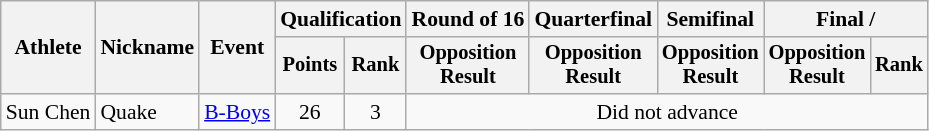<table class = "wikitable" style = "font-size:90%">
<tr>
<th rowspan = 2>Athlete</th>
<th rowspan = 2>Nickname</th>
<th rowspan = 2>Event</th>
<th colspan = 2>Qualification</th>
<th>Round of 16</th>
<th>Quarterfinal</th>
<th>Semifinal</th>
<th colspan = 2>Final / </th>
</tr>
<tr style = "font-size: 95%">
<th>Points</th>
<th>Rank</th>
<th>Opposition <br> Result</th>
<th>Opposition <br> Result</th>
<th>Opposition <br> Result</th>
<th>Opposition <br> Result</th>
<th>Rank</th>
</tr>
<tr align = center>
<td align = left>Sun Chen</td>
<td align = left>Quake</td>
<td align = left><a href='#'> B-Boys</a></td>
<td>26</td>
<td>3</td>
<td colspan = "5">Did not advance</td>
</tr>
</table>
